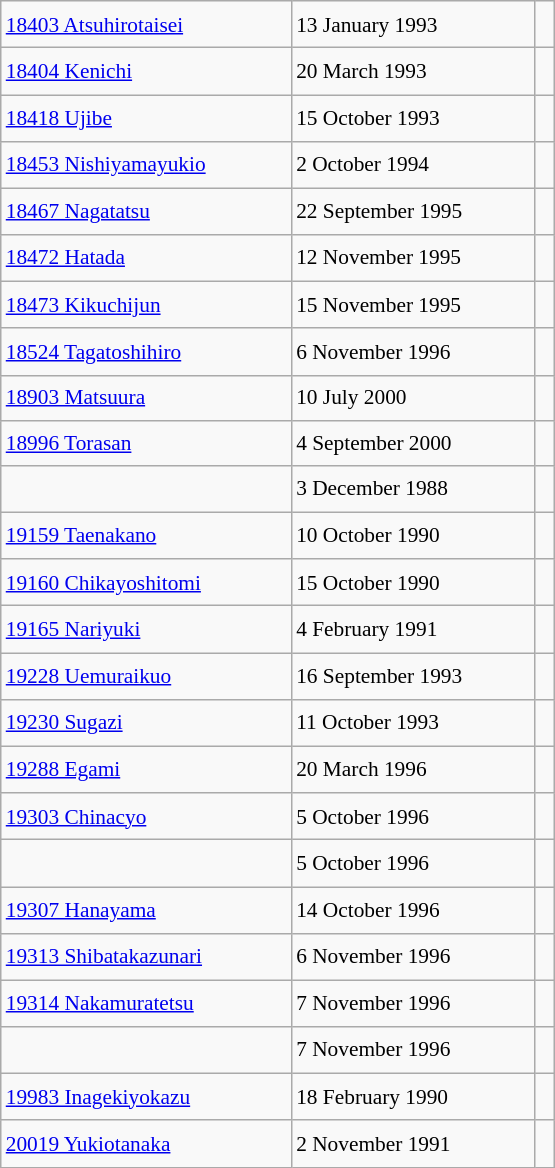<table class="wikitable" style="font-size: 89%; float: left; width: 26em; margin-right: 1em; line-height: 1.65em">
<tr>
<td><a href='#'>18403 Atsuhirotaisei</a></td>
<td>13 January 1993</td>
<td><small></small> </td>
</tr>
<tr>
<td><a href='#'>18404 Kenichi</a></td>
<td>20 March 1993</td>
<td><small></small> </td>
</tr>
<tr>
<td><a href='#'>18418 Ujibe</a></td>
<td>15 October 1993</td>
<td><small></small> </td>
</tr>
<tr>
<td><a href='#'>18453 Nishiyamayukio</a></td>
<td>2 October 1994</td>
<td><small></small> </td>
</tr>
<tr>
<td><a href='#'>18467 Nagatatsu</a></td>
<td>22 September 1995</td>
<td><small></small> </td>
</tr>
<tr>
<td><a href='#'>18472 Hatada</a></td>
<td>12 November 1995</td>
<td><small></small> </td>
</tr>
<tr>
<td><a href='#'>18473 Kikuchijun</a></td>
<td>15 November 1995</td>
<td><small></small> </td>
</tr>
<tr>
<td><a href='#'>18524 Tagatoshihiro</a></td>
<td>6 November 1996</td>
<td><small></small> </td>
</tr>
<tr>
<td><a href='#'>18903 Matsuura</a></td>
<td>10 July 2000</td>
<td><small></small></td>
</tr>
<tr>
<td><a href='#'>18996 Torasan</a></td>
<td>4 September 2000</td>
<td><small></small></td>
</tr>
<tr>
<td></td>
<td>3 December 1988</td>
<td><small></small> </td>
</tr>
<tr>
<td><a href='#'>19159 Taenakano</a></td>
<td>10 October 1990</td>
<td><small></small> </td>
</tr>
<tr>
<td><a href='#'>19160 Chikayoshitomi</a></td>
<td>15 October 1990</td>
<td><small></small> </td>
</tr>
<tr>
<td><a href='#'>19165 Nariyuki</a></td>
<td>4 February 1991</td>
<td><small></small> </td>
</tr>
<tr>
<td><a href='#'>19228 Uemuraikuo</a></td>
<td>16 September 1993</td>
<td><small></small> </td>
</tr>
<tr>
<td><a href='#'>19230 Sugazi</a></td>
<td>11 October 1993</td>
<td><small></small> </td>
</tr>
<tr>
<td><a href='#'>19288 Egami</a></td>
<td>20 March 1996</td>
<td><small></small> </td>
</tr>
<tr>
<td><a href='#'>19303 Chinacyo</a></td>
<td>5 October 1996</td>
<td><small></small> </td>
</tr>
<tr>
<td></td>
<td>5 October 1996</td>
<td><small></small> </td>
</tr>
<tr>
<td><a href='#'>19307 Hanayama</a></td>
<td>14 October 1996</td>
<td><small></small> </td>
</tr>
<tr>
<td><a href='#'>19313 Shibatakazunari</a></td>
<td>6 November 1996</td>
<td><small></small> </td>
</tr>
<tr>
<td><a href='#'>19314 Nakamuratetsu</a></td>
<td>7 November 1996</td>
<td><small></small> </td>
</tr>
<tr>
<td></td>
<td>7 November 1996</td>
<td><small></small> </td>
</tr>
<tr>
<td><a href='#'>19983 Inagekiyokazu</a></td>
<td>18 February 1990</td>
<td><small></small> </td>
</tr>
<tr>
<td><a href='#'>20019 Yukiotanaka</a></td>
<td>2 November 1991</td>
<td><small></small> </td>
</tr>
</table>
